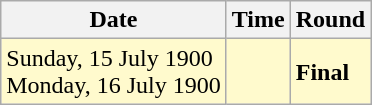<table class="wikitable">
<tr>
<th>Date</th>
<th>Time</th>
<th>Round</th>
</tr>
<tr style=background:lemonchiffon>
<td>Sunday, 15 July 1900<br>Monday, 16 July 1900</td>
<td></td>
<td><strong>Final</strong></td>
</tr>
</table>
